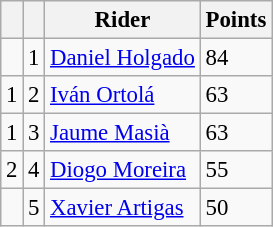<table class="wikitable" style="font-size: 95%;">
<tr>
<th></th>
<th></th>
<th>Rider</th>
<th>Points</th>
</tr>
<tr>
<td></td>
<td align=center>1</td>
<td> <a href='#'>Daniel Holgado</a></td>
<td align=left>84</td>
</tr>
<tr>
<td> 1</td>
<td align=center>2</td>
<td> <a href='#'>Iván Ortolá</a></td>
<td align=left>63</td>
</tr>
<tr>
<td> 1</td>
<td align=center>3</td>
<td> <a href='#'>Jaume Masià</a></td>
<td align=left>63</td>
</tr>
<tr>
<td> 2</td>
<td align=center>4</td>
<td> <a href='#'>Diogo Moreira</a></td>
<td align=left>55</td>
</tr>
<tr>
<td></td>
<td align=center>5</td>
<td> <a href='#'>Xavier Artigas</a></td>
<td align=left>50</td>
</tr>
</table>
